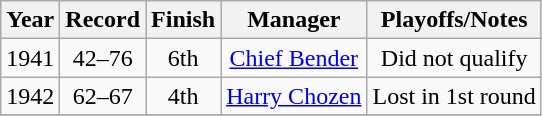<table class="wikitable" style="text-align:center">
<tr>
<th>Year</th>
<th>Record</th>
<th>Finish</th>
<th>Manager</th>
<th>Playoffs/Notes</th>
</tr>
<tr align=center>
<td>1941</td>
<td>42–76</td>
<td>6th</td>
<td><a href='#'>Chief Bender</a></td>
<td>Did not qualify</td>
</tr>
<tr align=center>
<td>1942</td>
<td>62–67</td>
<td>4th</td>
<td><a href='#'>Harry Chozen</a></td>
<td>Lost in 1st round</td>
</tr>
<tr align=center>
</tr>
</table>
